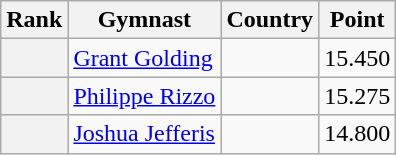<table class="wikitable sortable">
<tr>
<th>Rank</th>
<th>Gymnast</th>
<th>Country</th>
<th>Point</th>
</tr>
<tr>
<th></th>
<td><a href='#'>Grant Golding</a></td>
<td></td>
<td>15.450</td>
</tr>
<tr>
<th></th>
<td><a href='#'>Philippe Rizzo</a></td>
<td></td>
<td>15.275</td>
</tr>
<tr>
<th></th>
<td><a href='#'>Joshua Jefferis</a></td>
<td></td>
<td>14.800</td>
</tr>
</table>
